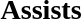<table width=100%>
<tr>
<td width=50% valign=top><br><h3>Assists</h3>




</td>
</tr>
</table>
